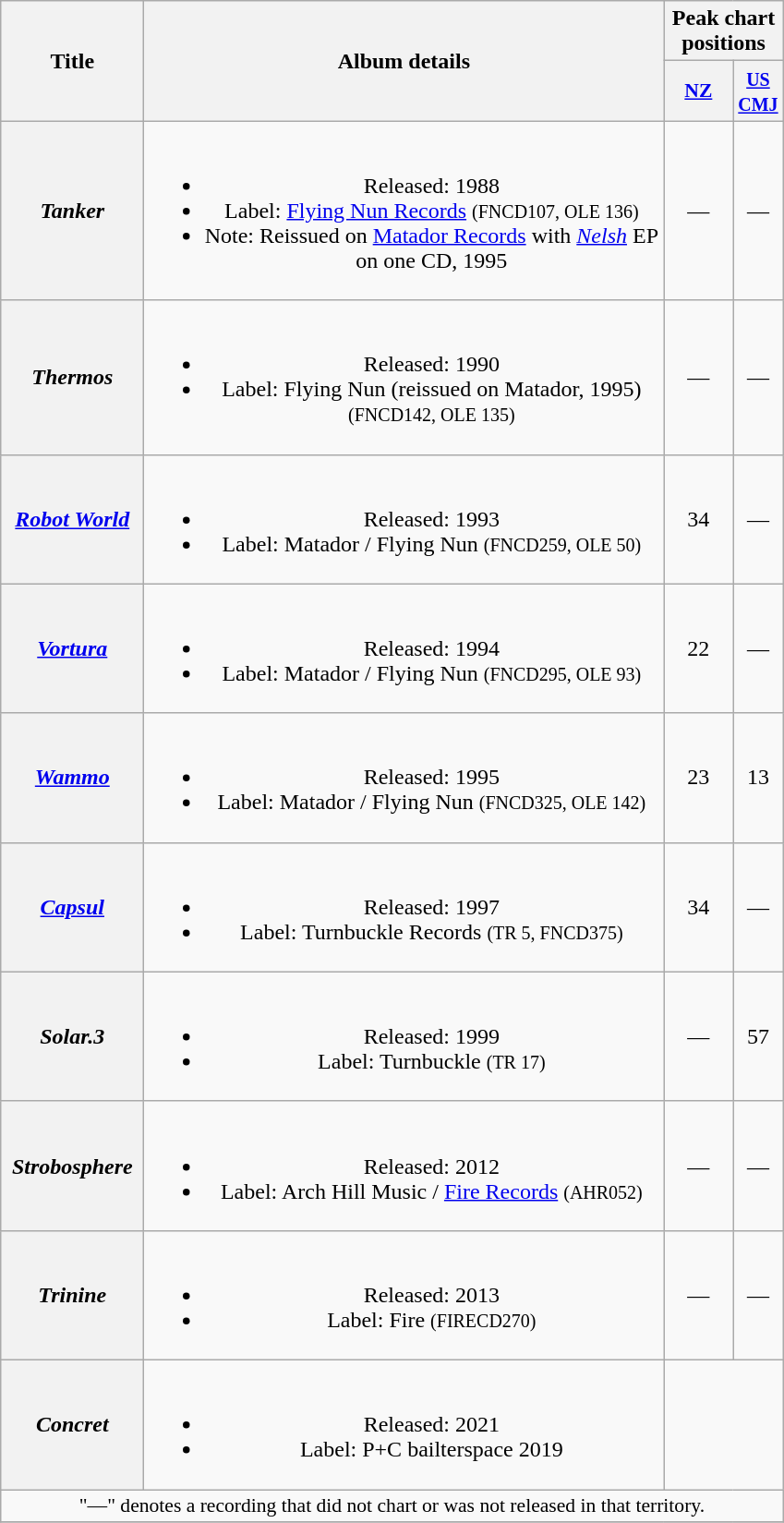<table class="wikitable plainrowheaders" style="text-align: center;">
<tr>
<th scope="col" rowspan="2" style="width:6em;">Title</th>
<th scope="col" rowspan="2" style="width:23em;">Album details</th>
<th colspan="2" scope="col">Peak chart<br>positions</th>
</tr>
<tr>
<th scope="col"  style="width:3em; font-size:90%;"><a href='#'>NZ</a><br></th>
<th><small><a href='#'>US</a></small><br><small><a href='#'>CMJ</a></small><br></th>
</tr>
<tr>
<th scope="row"><em>Tanker</em></th>
<td><br><ul><li>Released: 1988</li><li>Label: <a href='#'>Flying Nun Records</a> <small>(FNCD107, OLE 136)</small></li><li>Note: Reissued on <a href='#'>Matador Records</a> with <em><a href='#'>Nelsh</a></em> EP on one CD, 1995</li></ul></td>
<td>—</td>
<td>—</td>
</tr>
<tr>
<th scope="row"><em>Thermos</em></th>
<td><br><ul><li>Released: 1990</li><li>Label: Flying Nun (reissued on Matador, 1995) <small>(FNCD142, OLE 135)</small></li></ul></td>
<td>—</td>
<td>—</td>
</tr>
<tr>
<th scope="row"><em><a href='#'>Robot World</a></em></th>
<td><br><ul><li>Released: 1993</li><li>Label: Matador / Flying Nun <small>(FNCD259, OLE 50)</small></li></ul></td>
<td>34</td>
<td>—</td>
</tr>
<tr>
<th scope="row"><em><a href='#'>Vortura</a></em></th>
<td><br><ul><li>Released: 1994</li><li>Label: Matador / Flying Nun <small>(FNCD295, OLE 93)</small></li></ul></td>
<td>22</td>
<td>—</td>
</tr>
<tr>
<th scope="row"><em><a href='#'>Wammo</a></em></th>
<td><br><ul><li>Released: 1995</li><li>Label: Matador / Flying Nun <small>(FNCD325, OLE 142)</small></li></ul></td>
<td>23<br></td>
<td>13</td>
</tr>
<tr>
<th scope="row"><em><a href='#'>Capsul</a></em></th>
<td><br><ul><li>Released: 1997</li><li>Label: Turnbuckle Records <small>(TR 5, FNCD375)</small></li></ul></td>
<td>34</td>
<td>—</td>
</tr>
<tr>
<th scope="row"><em>Solar.3</em></th>
<td><br><ul><li>Released: 1999</li><li>Label: Turnbuckle <small>(TR 17)</small></li></ul></td>
<td>—</td>
<td>57</td>
</tr>
<tr>
<th scope="row"><em>Strobosphere</em></th>
<td><br><ul><li>Released: 2012</li><li>Label: Arch Hill Music / <a href='#'>Fire Records</a> <small>(AHR052)</small></li></ul></td>
<td>—</td>
<td>—</td>
</tr>
<tr>
<th scope="row"><em>Trinine</em></th>
<td><br><ul><li>Released: 2013</li><li>Label: Fire <small>(FIRECD270)</small></li></ul></td>
<td>—</td>
<td>—</td>
</tr>
<tr>
<th scope="row"><em>Concret</em></th>
<td><br><ul><li>Released: 2021</li><li>Label: P+C bailterspace 2019</li></ul></td>
</tr>
<tr>
<td colspan="5" style="font-size:90%" align="center">"—" denotes a recording that did not chart or was not released in that territory.</td>
</tr>
<tr>
</tr>
</table>
